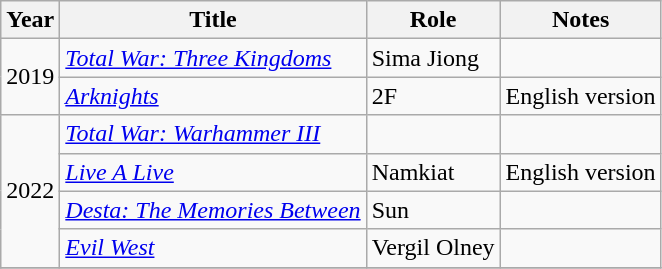<table class="wikitable sortable">
<tr>
<th>Year</th>
<th>Title</th>
<th>Role</th>
<th class="unsortable">Notes</th>
</tr>
<tr>
<td rowspan="2">2019</td>
<td><em><a href='#'>Total War: Three Kingdoms</a></em></td>
<td>Sima Jiong</td>
<td></td>
</tr>
<tr>
<td><em><a href='#'>Arknights</a></em></td>
<td>2F</td>
<td>English version</td>
</tr>
<tr>
<td rowspan="4">2022</td>
<td><em><a href='#'>Total War: Warhammer III</a></em></td>
<td></td>
<td></td>
</tr>
<tr>
<td><em><a href='#'>Live A Live</a></em></td>
<td>Namkiat</td>
<td>English version</td>
</tr>
<tr>
<td><em><a href='#'>Desta: The Memories Between</a></em></td>
<td>Sun</td>
<td></td>
</tr>
<tr>
<td><em><a href='#'>Evil West</a></em></td>
<td>Vergil Olney</td>
<td></td>
</tr>
<tr>
</tr>
</table>
